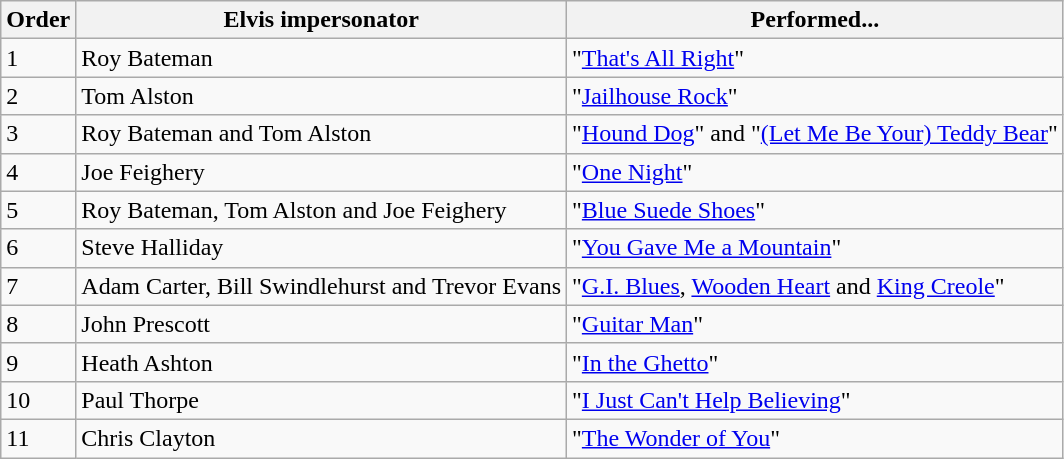<table class="wikitable">
<tr>
<th>Order</th>
<th>Elvis impersonator</th>
<th>Performed...</th>
</tr>
<tr>
<td>1</td>
<td>Roy Bateman</td>
<td>"<a href='#'>That's All Right</a>"</td>
</tr>
<tr>
<td>2</td>
<td>Tom Alston</td>
<td>"<a href='#'>Jailhouse Rock</a>"</td>
</tr>
<tr>
<td>3</td>
<td>Roy Bateman and Tom Alston</td>
<td>"<a href='#'>Hound Dog</a>" and "<a href='#'>(Let Me Be Your) Teddy Bear</a>"</td>
</tr>
<tr>
<td>4</td>
<td>Joe Feighery</td>
<td>"<a href='#'>One Night</a>"</td>
</tr>
<tr>
<td>5</td>
<td>Roy Bateman, Tom Alston and Joe Feighery</td>
<td>"<a href='#'>Blue Suede Shoes</a>"</td>
</tr>
<tr>
<td>6</td>
<td>Steve Halliday</td>
<td>"<a href='#'>You Gave Me a Mountain</a>"</td>
</tr>
<tr>
<td>7</td>
<td>Adam Carter, Bill Swindlehurst and Trevor Evans</td>
<td>"<a href='#'>G.I. Blues</a>, <a href='#'>Wooden Heart</a> and <a href='#'>King Creole</a>"</td>
</tr>
<tr>
<td>8</td>
<td>John Prescott</td>
<td>"<a href='#'>Guitar Man</a>"</td>
</tr>
<tr>
<td>9</td>
<td>Heath Ashton</td>
<td>"<a href='#'>In the Ghetto</a>"</td>
</tr>
<tr>
<td>10</td>
<td>Paul Thorpe</td>
<td>"<a href='#'>I Just Can't Help Believing</a>"</td>
</tr>
<tr>
<td>11</td>
<td>Chris Clayton</td>
<td>"<a href='#'>The Wonder of You</a>"</td>
</tr>
</table>
